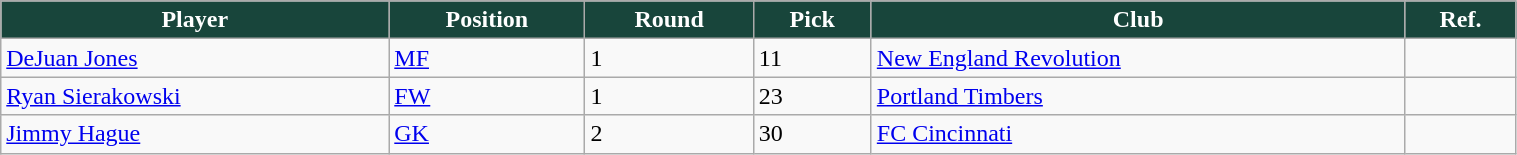<table class="wikitable" width="80%">
<tr align="center"  style="background:#18453B;color:#FFFFFF;">
<td><strong>Player</strong></td>
<td><strong>Position</strong></td>
<td><strong>Round</strong></td>
<td><strong>Pick</strong></td>
<td><strong>Club</strong></td>
<td><strong>Ref.</strong></td>
</tr>
<tr>
<td><a href='#'>DeJuan Jones</a></td>
<td><a href='#'>MF</a></td>
<td>1</td>
<td>11</td>
<td><a href='#'>New England Revolution</a></td>
<td></td>
</tr>
<tr>
<td><a href='#'>Ryan Sierakowski</a></td>
<td><a href='#'>FW</a></td>
<td>1</td>
<td>23</td>
<td><a href='#'>Portland Timbers</a></td>
<td></td>
</tr>
<tr>
<td><a href='#'>Jimmy Hague</a></td>
<td><a href='#'>GK</a></td>
<td>2</td>
<td>30</td>
<td><a href='#'>FC Cincinnati</a></td>
<td></td>
</tr>
</table>
